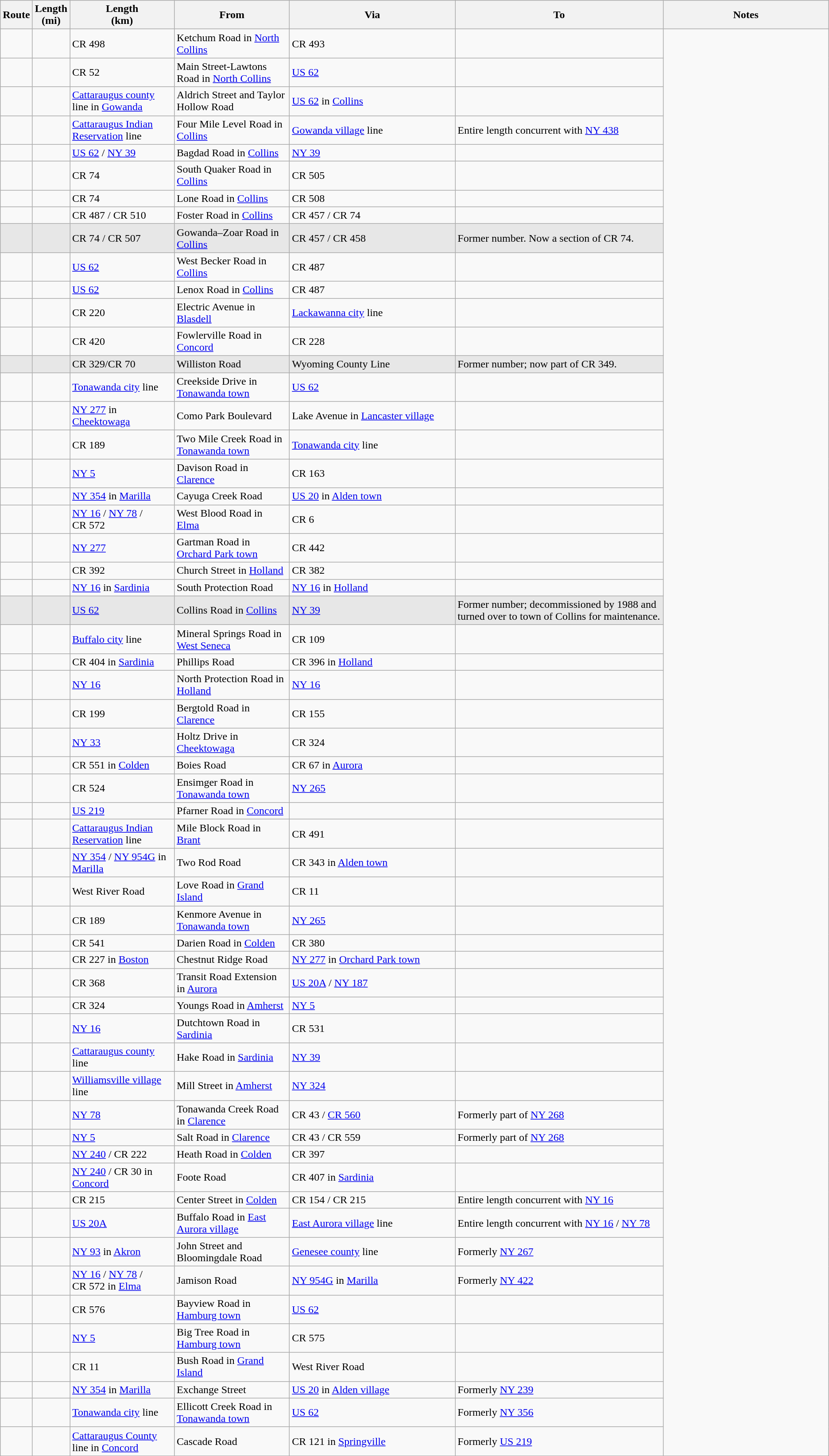<table class="wikitable sortable">
<tr>
<th>Route</th>
<th>Length<br>(mi)</th>
<th>Length<br>(km)</th>
<th class="unsortable">From</th>
<th class="unsortable" width="20%">Via</th>
<th class="unsortable">To</th>
<th class="unsortable" width="20%">Notes</th>
</tr>
<tr>
<td id="501"></td>
<td></td>
<td>CR 498</td>
<td>Ketchum Road in <a href='#'>North Collins</a></td>
<td>CR 493</td>
<td></td>
</tr>
<tr>
<td id="502"></td>
<td></td>
<td>CR 52</td>
<td>Main Street-Lawtons Road in <a href='#'>North Collins</a></td>
<td><a href='#'>US 62</a></td>
<td></td>
</tr>
<tr>
<td id="503"></td>
<td></td>
<td><a href='#'>Cattaraugus county</a> line in <a href='#'>Gowanda</a></td>
<td>Aldrich Street and Taylor Hollow Road</td>
<td><a href='#'>US 62</a> in <a href='#'>Collins</a></td>
<td></td>
</tr>
<tr>
<td id="504"></td>
<td></td>
<td><a href='#'>Cattaraugus Indian Reservation</a> line</td>
<td>Four Mile Level Road in <a href='#'>Collins</a></td>
<td><a href='#'>Gowanda village</a> line</td>
<td>Entire length concurrent with <a href='#'>NY&nbsp;438</a></td>
</tr>
<tr>
<td id="505"></td>
<td></td>
<td><a href='#'>US 62</a> / <a href='#'>NY&nbsp;39</a></td>
<td>Bagdad Road in <a href='#'>Collins</a></td>
<td><a href='#'>NY&nbsp;39</a></td>
<td></td>
</tr>
<tr>
<td id="506"></td>
<td></td>
<td>CR 74</td>
<td>South Quaker Road in <a href='#'>Collins</a></td>
<td>CR 505</td>
<td></td>
</tr>
<tr>
<td id="507"></td>
<td></td>
<td>CR 74</td>
<td>Lone Road in <a href='#'>Collins</a></td>
<td>CR 508</td>
<td></td>
</tr>
<tr>
<td id="508"></td>
<td></td>
<td>CR 487 / CR 510</td>
<td>Foster Road in <a href='#'>Collins</a></td>
<td>CR 457 / CR 74</td>
<td></td>
</tr>
<tr style="background-color:#e7e7e7">
<td id="509"></td>
<td></td>
<td>CR 74 / CR 507</td>
<td>Gowanda–Zoar Road in <a href='#'>Collins</a></td>
<td>CR 457 / CR 458</td>
<td>Former number. Now a section of CR 74.</td>
</tr>
<tr>
<td id="510"></td>
<td></td>
<td><a href='#'>US 62</a></td>
<td>West Becker Road in <a href='#'>Collins</a></td>
<td>CR 487</td>
<td></td>
</tr>
<tr>
<td id="511"></td>
<td></td>
<td><a href='#'>US 62</a></td>
<td>Lenox Road in <a href='#'>Collins</a></td>
<td>CR 487</td>
<td></td>
</tr>
<tr>
<td id="512"></td>
<td></td>
<td>CR 220</td>
<td>Electric Avenue in <a href='#'>Blasdell</a></td>
<td><a href='#'>Lackawanna city</a> line</td>
<td></td>
</tr>
<tr>
<td id="519"></td>
<td></td>
<td>CR 420</td>
<td>Fowlerville Road in <a href='#'>Concord</a></td>
<td>CR 228</td>
<td></td>
</tr>
<tr style="background-color:#e7e7e7">
<td id="520"></td>
<td></td>
<td>CR 329/CR 70</td>
<td>Williston Road</td>
<td>Wyoming County Line</td>
<td>Former number; now part of CR 349.</td>
</tr>
<tr>
<td id="521"></td>
<td></td>
<td><a href='#'>Tonawanda city</a> line</td>
<td>Creekside Drive in <a href='#'>Tonawanda town</a></td>
<td><a href='#'>US 62</a></td>
<td></td>
</tr>
<tr>
<td id="523"></td>
<td></td>
<td><a href='#'>NY&nbsp;277</a> in <a href='#'>Cheektowaga</a></td>
<td>Como Park Boulevard</td>
<td>Lake Avenue in <a href='#'>Lancaster village</a></td>
<td></td>
</tr>
<tr>
<td id="524"></td>
<td></td>
<td>CR 189</td>
<td>Two Mile Creek Road in <a href='#'>Tonawanda town</a></td>
<td><a href='#'>Tonawanda city</a> line</td>
<td></td>
</tr>
<tr>
<td id="526"></td>
<td></td>
<td><a href='#'>NY&nbsp;5</a></td>
<td>Davison Road in <a href='#'>Clarence</a></td>
<td>CR 163</td>
<td></td>
</tr>
<tr>
<td id="527"></td>
<td></td>
<td><a href='#'>NY&nbsp;354</a> in <a href='#'>Marilla</a></td>
<td>Cayuga Creek Road</td>
<td><a href='#'>US 20</a> in <a href='#'>Alden town</a></td>
<td></td>
</tr>
<tr>
<td id="528"></td>
<td></td>
<td><a href='#'>NY&nbsp;16</a> / <a href='#'>NY&nbsp;78</a> / CR 572</td>
<td>West Blood Road in <a href='#'>Elma</a></td>
<td>CR 6</td>
<td></td>
</tr>
<tr>
<td id="529"></td>
<td></td>
<td><a href='#'>NY&nbsp;277</a></td>
<td>Gartman Road in <a href='#'>Orchard Park town</a></td>
<td>CR 442</td>
<td></td>
</tr>
<tr>
<td id="530"></td>
<td></td>
<td>CR 392</td>
<td>Church Street in <a href='#'>Holland</a></td>
<td>CR 382</td>
<td></td>
</tr>
<tr>
<td id="531"></td>
<td></td>
<td><a href='#'>NY&nbsp;16</a> in <a href='#'>Sardinia</a></td>
<td>South Protection Road</td>
<td><a href='#'>NY&nbsp;16</a> in <a href='#'>Holland</a></td>
<td></td>
</tr>
<tr style="background-color:#e7e7e7">
<td id="533"></td>
<td></td>
<td><a href='#'>US 62</a></td>
<td>Collins Road in <a href='#'>Collins</a></td>
<td><a href='#'>NY&nbsp;39</a></td>
<td>Former number; decommissioned by 1988 and turned over to town of Collins for maintenance.</td>
</tr>
<tr>
<td id="534"></td>
<td></td>
<td><a href='#'>Buffalo city</a> line</td>
<td>Mineral Springs Road in <a href='#'>West Seneca</a></td>
<td>CR 109</td>
<td></td>
</tr>
<tr>
<td id="535"></td>
<td></td>
<td>CR 404 in <a href='#'>Sardinia</a></td>
<td>Phillips Road</td>
<td>CR 396 in <a href='#'>Holland</a></td>
<td></td>
</tr>
<tr>
<td id="537"></td>
<td></td>
<td><a href='#'>NY&nbsp;16</a></td>
<td>North Protection Road in <a href='#'>Holland</a></td>
<td><a href='#'>NY&nbsp;16</a></td>
<td></td>
</tr>
<tr>
<td id="538"></td>
<td></td>
<td>CR 199</td>
<td>Bergtold Road in <a href='#'>Clarence</a></td>
<td>CR 155</td>
<td></td>
</tr>
<tr>
<td id="539"></td>
<td></td>
<td><a href='#'>NY&nbsp;33</a></td>
<td>Holtz Drive in <a href='#'>Cheektowaga</a></td>
<td>CR 324</td>
<td></td>
</tr>
<tr>
<td id="541"></td>
<td></td>
<td>CR 551 in <a href='#'>Colden</a></td>
<td>Boies Road</td>
<td>CR 67 in <a href='#'>Aurora</a></td>
<td></td>
</tr>
<tr>
<td id="542"></td>
<td></td>
<td>CR 524</td>
<td>Ensimger Road in <a href='#'>Tonawanda town</a></td>
<td><a href='#'>NY&nbsp;265</a></td>
<td></td>
</tr>
<tr>
<td id="543"></td>
<td></td>
<td><a href='#'>US 219</a></td>
<td>Pfarner Road in <a href='#'>Concord</a></td>
<td> </td>
<td></td>
</tr>
<tr>
<td id="546"></td>
<td></td>
<td><a href='#'>Cattaraugus Indian Reservation</a> line</td>
<td>Mile Block Road in <a href='#'>Brant</a></td>
<td>CR 491</td>
<td></td>
</tr>
<tr>
<td id="547"></td>
<td></td>
<td><a href='#'>NY&nbsp;354</a> / <a href='#'>NY&nbsp;954G</a> in <a href='#'>Marilla</a></td>
<td>Two Rod Road</td>
<td>CR 343 in <a href='#'>Alden town</a></td>
<td></td>
</tr>
<tr>
<td id="548"></td>
<td></td>
<td>West River Road</td>
<td>Love Road in <a href='#'>Grand Island</a></td>
<td>CR 11</td>
<td></td>
</tr>
<tr>
<td id="550"></td>
<td></td>
<td>CR 189</td>
<td>Kenmore Avenue in <a href='#'>Tonawanda town</a></td>
<td><a href='#'>NY&nbsp;265</a></td>
<td></td>
</tr>
<tr>
<td id="551"></td>
<td></td>
<td>CR 541</td>
<td>Darien Road in <a href='#'>Colden</a></td>
<td>CR 380</td>
<td></td>
</tr>
<tr>
<td id="552"></td>
<td></td>
<td>CR 227 in <a href='#'>Boston</a></td>
<td>Chestnut Ridge Road</td>
<td><a href='#'>NY&nbsp;277</a> in <a href='#'>Orchard Park town</a></td>
<td></td>
</tr>
<tr>
<td id="553"></td>
<td></td>
<td>CR 368</td>
<td>Transit Road Extension in <a href='#'>Aurora</a></td>
<td><a href='#'>US 20A</a> / <a href='#'>NY&nbsp;187</a></td>
<td></td>
</tr>
<tr>
<td id="554"></td>
<td></td>
<td>CR 324</td>
<td>Youngs Road in <a href='#'>Amherst</a></td>
<td><a href='#'>NY&nbsp;5</a></td>
<td></td>
</tr>
<tr>
<td id="555"></td>
<td></td>
<td><a href='#'>NY&nbsp;16</a></td>
<td>Dutchtown Road in <a href='#'>Sardinia</a></td>
<td>CR 531</td>
<td></td>
</tr>
<tr>
<td id="556"></td>
<td></td>
<td><a href='#'>Cattaraugus county</a> line</td>
<td>Hake Road in <a href='#'>Sardinia</a></td>
<td><a href='#'>NY&nbsp;39</a></td>
<td></td>
</tr>
<tr>
<td id="557"></td>
<td></td>
<td><a href='#'>Williamsville village</a> line</td>
<td>Mill Street in <a href='#'>Amherst</a></td>
<td><a href='#'>NY&nbsp;324</a></td>
<td></td>
</tr>
<tr>
<td id="559"></td>
<td></td>
<td><a href='#'>NY&nbsp;78</a></td>
<td>Tonawanda Creek Road in <a href='#'>Clarence</a></td>
<td>CR 43 / <a href='#'>CR 560</a></td>
<td>Formerly part of <a href='#'>NY 268</a></td>
</tr>
<tr>
<td id="560"></td>
<td></td>
<td><a href='#'>NY&nbsp;5</a></td>
<td>Salt Road in <a href='#'>Clarence</a></td>
<td>CR 43 / CR 559</td>
<td>Formerly part of <a href='#'>NY 268</a></td>
</tr>
<tr>
<td id="562"></td>
<td></td>
<td><a href='#'>NY&nbsp;240</a> / CR 222</td>
<td>Heath Road in <a href='#'>Colden</a></td>
<td>CR 397</td>
<td></td>
</tr>
<tr>
<td id="563"></td>
<td></td>
<td><a href='#'>NY&nbsp;240</a> / CR 30 in <a href='#'>Concord</a></td>
<td>Foote Road</td>
<td>CR 407 in <a href='#'>Sardinia</a></td>
<td></td>
</tr>
<tr>
<td id="571"></td>
<td></td>
<td>CR 215</td>
<td>Center Street in <a href='#'>Colden</a></td>
<td>CR 154 / CR 215</td>
<td>Entire length concurrent with <a href='#'>NY&nbsp;16</a></td>
</tr>
<tr>
<td id="572"></td>
<td></td>
<td><a href='#'>US 20A</a></td>
<td>Buffalo Road in <a href='#'>East Aurora village</a></td>
<td><a href='#'>East Aurora village</a> line</td>
<td>Entire length concurrent with <a href='#'>NY&nbsp;16</a> / <a href='#'>NY&nbsp;78</a></td>
</tr>
<tr>
<td id="573"></td>
<td></td>
<td><a href='#'>NY&nbsp;93</a> in <a href='#'>Akron</a></td>
<td>John Street and Bloomingdale Road</td>
<td><a href='#'>Genesee county</a> line</td>
<td>Formerly <a href='#'>NY&nbsp;267</a></td>
</tr>
<tr>
<td id="574"></td>
<td></td>
<td><a href='#'>NY&nbsp;16</a> / <a href='#'>NY&nbsp;78</a> / CR 572 in <a href='#'>Elma</a></td>
<td>Jamison Road</td>
<td><a href='#'>NY&nbsp;954G</a> in <a href='#'>Marilla</a></td>
<td>Formerly <a href='#'>NY&nbsp;422</a></td>
</tr>
<tr>
<td id="575"></td>
<td></td>
<td>CR 576</td>
<td>Bayview Road in <a href='#'>Hamburg town</a></td>
<td><a href='#'>US 62</a></td>
<td></td>
</tr>
<tr>
<td id="576"></td>
<td></td>
<td><a href='#'>NY&nbsp;5</a></td>
<td>Big Tree Road in <a href='#'>Hamburg town</a></td>
<td>CR 575</td>
<td></td>
</tr>
<tr>
<td id="577"></td>
<td></td>
<td>CR 11</td>
<td>Bush Road in <a href='#'>Grand Island</a></td>
<td>West River Road</td>
<td></td>
</tr>
<tr>
<td id="578"></td>
<td></td>
<td><a href='#'>NY&nbsp;354</a> in <a href='#'>Marilla</a></td>
<td>Exchange Street</td>
<td><a href='#'>US 20</a> in <a href='#'>Alden village</a></td>
<td>Formerly <a href='#'>NY&nbsp;239</a></td>
</tr>
<tr>
<td id="580"></td>
<td></td>
<td><a href='#'>Tonawanda city</a> line</td>
<td>Ellicott Creek Road in <a href='#'>Tonawanda town</a></td>
<td><a href='#'>US 62</a></td>
<td>Formerly <a href='#'>NY&nbsp;356</a></td>
</tr>
<tr>
<td id="581"></td>
<td></td>
<td><a href='#'>Cattaraugus County</a> line in <a href='#'>Concord</a></td>
<td>Cascade Road</td>
<td>CR 121 in <a href='#'>Springville</a></td>
<td>Formerly <a href='#'>US 219</a></td>
</tr>
<tr>
</tr>
</table>
